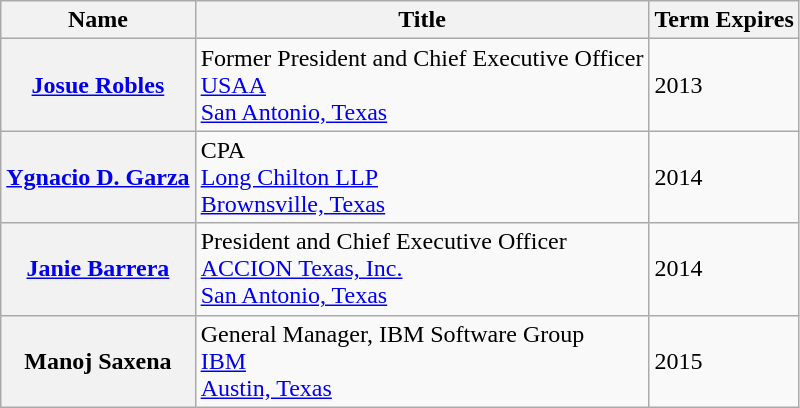<table class="wikitable sortable">
<tr>
<th>Name</th>
<th>Title</th>
<th>Term Expires</th>
</tr>
<tr>
<th><a href='#'>Josue Robles</a></th>
<td>Former President and Chief Executive Officer<br><a href='#'>USAA</a><br><a href='#'>San Antonio, Texas</a></td>
<td>2013</td>
</tr>
<tr>
<th><a href='#'>Ygnacio D. Garza</a></th>
<td>CPA<br><a href='#'>Long Chilton LLP</a><br><a href='#'>Brownsville, Texas</a></td>
<td>2014</td>
</tr>
<tr>
<th><a href='#'>Janie Barrera</a></th>
<td>President and Chief Executive Officer<br><a href='#'>ACCION Texas, Inc.</a><br><a href='#'>San Antonio, Texas</a></td>
<td>2014</td>
</tr>
<tr>
<th>Manoj Saxena</th>
<td>General Manager, IBM Software Group<br><a href='#'>IBM</a><br><a href='#'>Austin, Texas</a></td>
<td>2015</td>
</tr>
</table>
